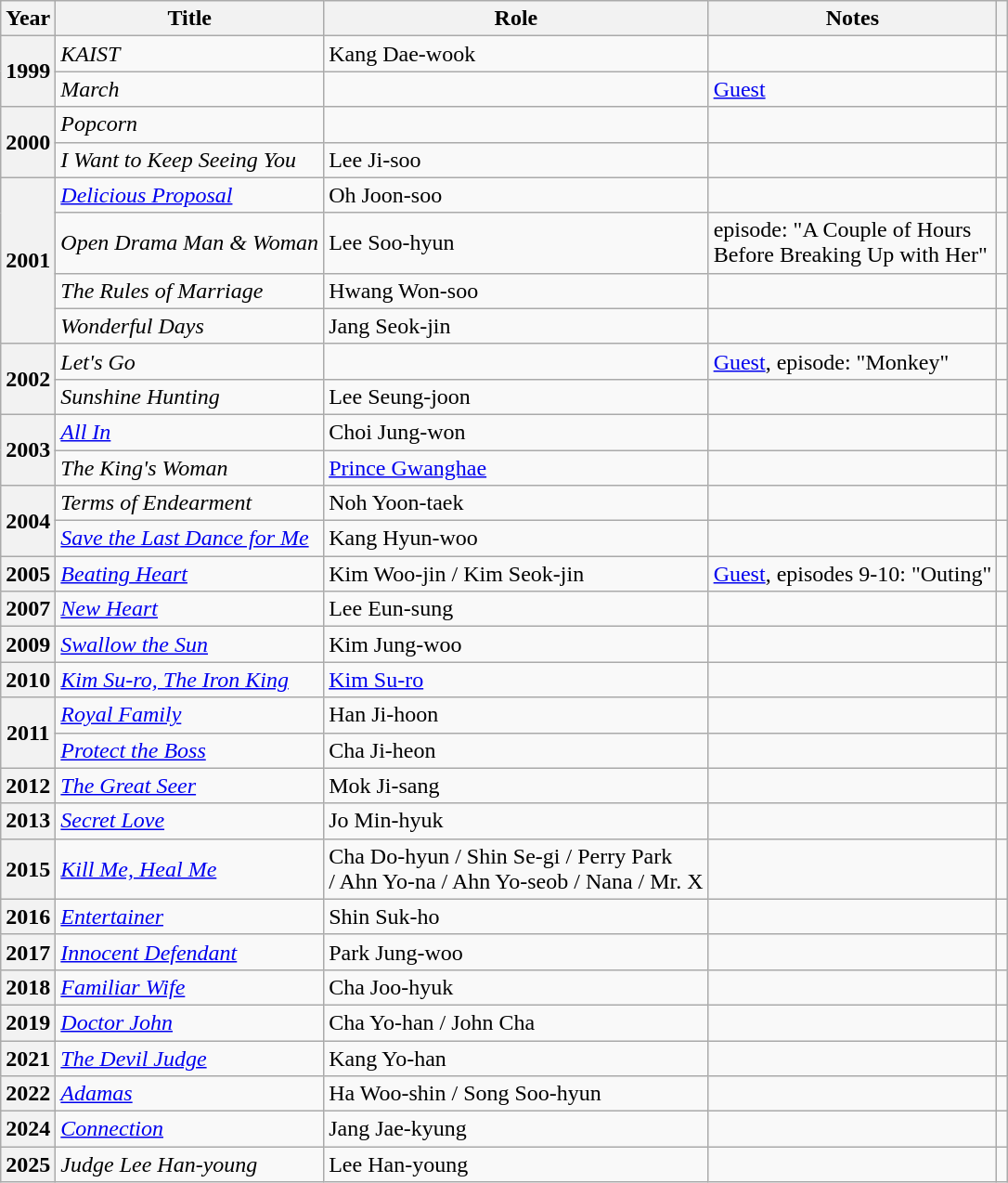<table class="wikitable  plainrowheaders">
<tr>
<th>Year</th>
<th>Title</th>
<th>Role</th>
<th class="unsortable">Notes</th>
<th scope="col" class="unsortable"></th>
</tr>
<tr>
<th scope="row" rowspan=2>1999</th>
<td><em>KAIST</em></td>
<td>Kang Dae-wook</td>
<td></td>
<td></td>
</tr>
<tr>
<td><em>March</em></td>
<td></td>
<td><a href='#'>Guest</a></td>
<td></td>
</tr>
<tr>
<th scope="row"  rowspan=2>2000</th>
<td><em>Popcorn</em></td>
<td></td>
<td></td>
<td></td>
</tr>
<tr>
<td><em>I Want to Keep Seeing You</em></td>
<td>Lee Ji-soo</td>
<td></td>
<td></td>
</tr>
<tr>
<th scope="row"  rowspan=4>2001</th>
<td><em><a href='#'>Delicious Proposal</a></em></td>
<td>Oh Joon-soo</td>
<td></td>
<td></td>
</tr>
<tr>
<td><em>Open Drama Man & Woman</em></td>
<td>Lee Soo-hyun</td>
<td>episode: "A Couple of Hours <br> Before Breaking Up with Her"</td>
<td></td>
</tr>
<tr>
<td><em>The Rules of Marriage</em></td>
<td>Hwang Won-soo</td>
<td></td>
<td></td>
</tr>
<tr>
<td><em>Wonderful Days</em></td>
<td>Jang Seok-jin</td>
<td></td>
<td></td>
</tr>
<tr>
<th scope="row" rowspan=2>2002</th>
<td><em>Let's Go</em></td>
<td></td>
<td><a href='#'>Guest</a>, episode: "Monkey"</td>
<td></td>
</tr>
<tr>
<td><em>Sunshine Hunting</em></td>
<td>Lee Seung-joon</td>
<td></td>
<td></td>
</tr>
<tr>
<th scope="row" rowspan=2>2003</th>
<td><em><a href='#'>All In</a></em></td>
<td>Choi Jung-won</td>
<td></td>
<td></td>
</tr>
<tr>
<td><em>The King's Woman</em></td>
<td><a href='#'>Prince Gwanghae</a></td>
<td></td>
<td></td>
</tr>
<tr>
<th scope="row" rowspan=2>2004</th>
<td><em>Terms of Endearment</em></td>
<td>Noh Yoon-taek</td>
<td></td>
<td></td>
</tr>
<tr>
<td><em><a href='#'>Save the Last Dance for Me</a></em></td>
<td>Kang Hyun-woo</td>
<td></td>
<td></td>
</tr>
<tr>
<th scope="row">2005</th>
<td><em><a href='#'>Beating Heart</a></em></td>
<td>Kim Woo-jin / Kim Seok-jin</td>
<td><a href='#'>Guest</a>, episodes 9-10: "Outing"</td>
<td></td>
</tr>
<tr>
<th scope="row">2007</th>
<td><em><a href='#'>New Heart</a></em></td>
<td>Lee Eun-sung</td>
<td></td>
<td></td>
</tr>
<tr>
<th scope="row">2009</th>
<td><em><a href='#'>Swallow the Sun</a></em></td>
<td>Kim Jung-woo</td>
<td></td>
<td></td>
</tr>
<tr>
<th scope="row">2010</th>
<td><em><a href='#'>Kim Su-ro, The Iron King</a></em></td>
<td><a href='#'>Kim Su-ro</a></td>
<td></td>
<td></td>
</tr>
<tr>
<th scope="row"  rowspan=2>2011</th>
<td><em><a href='#'>Royal Family</a></em></td>
<td>Han Ji-hoon</td>
<td></td>
<td></td>
</tr>
<tr>
<td><em><a href='#'>Protect the Boss</a></em></td>
<td>Cha Ji-heon</td>
<td></td>
<td></td>
</tr>
<tr>
<th scope="row">2012</th>
<td><em><a href='#'>The Great Seer</a></em></td>
<td>Mok Ji-sang</td>
<td></td>
<td></td>
</tr>
<tr>
<th scope="row">2013</th>
<td><em><a href='#'>Secret Love</a></em></td>
<td>Jo Min-hyuk</td>
<td></td>
<td></td>
</tr>
<tr>
<th scope="row">2015</th>
<td><em><a href='#'>Kill Me, Heal Me</a></em></td>
<td>Cha Do-hyun / Shin Se-gi / Perry Park <br>/  Ahn Yo-na / Ahn Yo-seob / Nana / Mr. X</td>
<td></td>
<td></td>
</tr>
<tr>
<th scope="row">2016</th>
<td><a href='#'><em>Entertainer</em></a></td>
<td>Shin Suk-ho</td>
<td></td>
<td></td>
</tr>
<tr>
<th scope="row">2017</th>
<td><em><a href='#'>Innocent Defendant</a></em></td>
<td>Park Jung-woo</td>
<td></td>
<td></td>
</tr>
<tr>
<th scope="row">2018</th>
<td><em><a href='#'>Familiar Wife</a></em></td>
<td>Cha Joo-hyuk</td>
<td></td>
<td></td>
</tr>
<tr>
<th scope="row">2019</th>
<td><em><a href='#'>Doctor John</a></em></td>
<td>Cha Yo-han / John Cha</td>
<td></td>
<td></td>
</tr>
<tr>
<th scope="row">2021</th>
<td><em><a href='#'>The Devil Judge</a></em></td>
<td>Kang Yo-han</td>
<td></td>
<td></td>
</tr>
<tr>
<th scope="row">2022</th>
<td><em><a href='#'>Adamas</a></em></td>
<td>Ha Woo-shin / Song Soo-hyun</td>
<td></td>
<td></td>
</tr>
<tr>
<th scope="row">2024</th>
<td><em><a href='#'>Connection</a></em></td>
<td>Jang Jae-kyung</td>
<td></td>
<td></td>
</tr>
<tr>
<th scope="row">2025</th>
<td><em>Judge Lee Han-young</em></td>
<td>Lee Han-young</td>
<td></td>
<td></td>
</tr>
</table>
